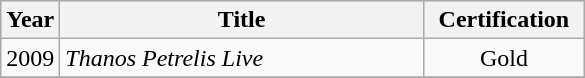<table class="wikitable"|width=100%>
<tr bgcolor="#CCCCCC">
<th width="20">Year</th>
<th width="235">Title</th>
<th width="100">Certification</th>
</tr>
<tr>
<td>2009</td>
<td><em>Thanos Petrelis Live</em></td>
<td align="center">Gold</td>
</tr>
<tr>
</tr>
</table>
